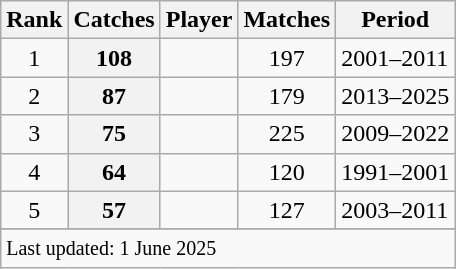<table class="wikitable plainrowheaders sortable">
<tr>
<th scope=col>Rank</th>
<th scope=col>Catches</th>
<th scope=col>Player</th>
<th scope=col>Matches</th>
<th scope=col>Period</th>
</tr>
<tr>
<td align=center>1</td>
<th scope=row style="text-align:center;">108</th>
<td></td>
<td align=center>197</td>
<td>2001–2011</td>
</tr>
<tr>
<td align=center>2</td>
<th scope=row style=text-align:center;>87</th>
<td></td>
<td align=center>179</td>
<td>2013–2025</td>
</tr>
<tr>
<td align=center>3</td>
<th scope=row style=text-align:center;>75</th>
<td></td>
<td align=center>225</td>
<td>2009–2022</td>
</tr>
<tr>
<td align=center>4</td>
<th scope=row style=text-align:center;>64</th>
<td></td>
<td align=center>120</td>
<td>1991–2001</td>
</tr>
<tr>
<td align=center>5</td>
<th scope=row style=text-align:center;>57</th>
<td></td>
<td align=center>127</td>
<td>2003–2011</td>
</tr>
<tr>
</tr>
<tr class=sortbottom>
<td colspan=5><small>Last updated: 1 June 2025</small></td>
</tr>
</table>
